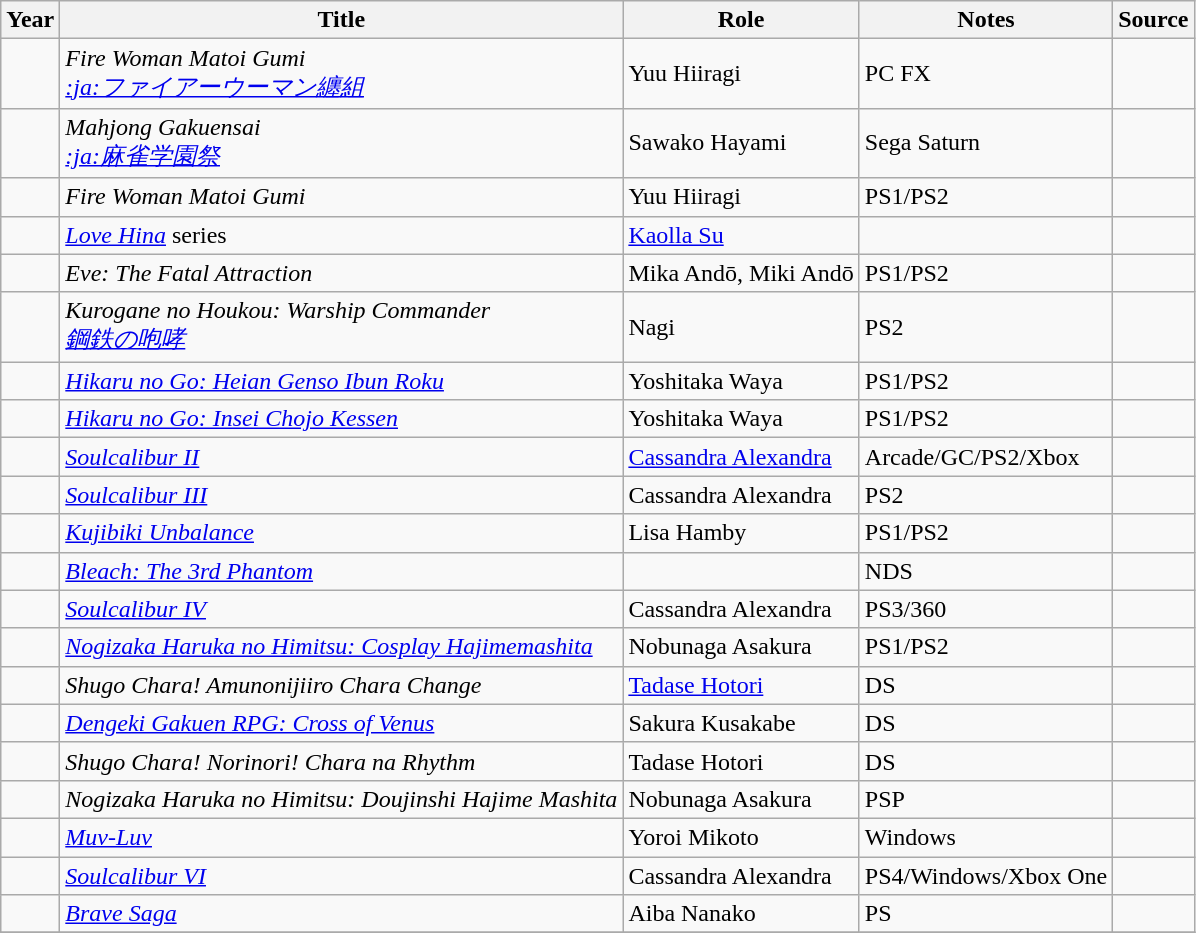<table class="wikitable sortable plainrowheaders">
<tr>
<th>Year</th>
<th>Title</th>
<th>Role</th>
<th class="unsortable">Notes</th>
<th class="unsortable">Source</th>
</tr>
<tr>
<td></td>
<td><em>Fire Woman Matoi Gumi<br><a href='#'>:ja:ファイアーウーマン纏組</a></em></td>
<td>Yuu Hiiragi</td>
<td>PC FX</td>
<td></td>
</tr>
<tr>
<td></td>
<td><em>Mahjong Gakuensai<br><a href='#'>:ja:麻雀学園祭</a></em></td>
<td>Sawako Hayami</td>
<td>Sega Saturn</td>
<td></td>
</tr>
<tr>
<td></td>
<td><em>Fire Woman Matoi Gumi</em></td>
<td>Yuu Hiiragi</td>
<td>PS1/PS2</td>
<td></td>
</tr>
<tr>
<td></td>
<td><em><a href='#'>Love Hina</a></em> series</td>
<td><a href='#'>Kaolla Su</a></td>
<td></td>
<td></td>
</tr>
<tr>
<td></td>
<td><em>Eve: The Fatal Attraction</em></td>
<td>Mika Andō, Miki Andō</td>
<td>PS1/PS2</td>
<td></td>
</tr>
<tr>
<td></td>
<td><em>Kurogane no Houkou: Warship Commander<br><a href='#'>鋼鉄の咆哮</a></em></td>
<td>Nagi</td>
<td>PS2</td>
<td></td>
</tr>
<tr>
<td></td>
<td><em><a href='#'>Hikaru no Go: Heian Genso Ibun Roku</a></em></td>
<td>Yoshitaka Waya</td>
<td>PS1/PS2</td>
<td></td>
</tr>
<tr>
<td></td>
<td><em><a href='#'>Hikaru no Go: Insei Chojo Kessen</a></em></td>
<td>Yoshitaka Waya</td>
<td>PS1/PS2</td>
<td></td>
</tr>
<tr>
<td></td>
<td><em><a href='#'>Soulcalibur II</a></em></td>
<td><a href='#'>Cassandra Alexandra</a></td>
<td>Arcade/GC/PS2/Xbox</td>
<td></td>
</tr>
<tr>
<td></td>
<td><em><a href='#'>Soulcalibur III</a></em></td>
<td>Cassandra Alexandra</td>
<td>PS2</td>
<td></td>
</tr>
<tr>
<td></td>
<td><em><a href='#'>Kujibiki Unbalance</a></em></td>
<td>Lisa Hamby</td>
<td>PS1/PS2</td>
<td></td>
</tr>
<tr>
<td></td>
<td><em><a href='#'>Bleach: The 3rd Phantom</a></em></td>
<td></td>
<td>NDS</td>
<td></td>
</tr>
<tr>
<td></td>
<td><em><a href='#'>Soulcalibur IV</a></em></td>
<td>Cassandra Alexandra</td>
<td>PS3/360</td>
<td></td>
</tr>
<tr>
<td></td>
<td><em><a href='#'>Nogizaka Haruka no Himitsu: Cosplay Hajimemashita</a></em></td>
<td>Nobunaga Asakura</td>
<td>PS1/PS2</td>
<td></td>
</tr>
<tr>
<td></td>
<td><em>Shugo Chara! Amunonijiiro Chara Change</em></td>
<td><a href='#'>Tadase Hotori</a></td>
<td>DS</td>
<td></td>
</tr>
<tr>
<td></td>
<td><em><a href='#'>Dengeki Gakuen RPG: Cross of Venus</a></em></td>
<td>Sakura Kusakabe</td>
<td>DS</td>
<td></td>
</tr>
<tr>
<td></td>
<td><em>Shugo Chara! Norinori! Chara na Rhythm</em></td>
<td>Tadase Hotori</td>
<td>DS</td>
<td></td>
</tr>
<tr>
<td></td>
<td><em>Nogizaka Haruka no Himitsu: Doujinshi Hajime Mashita</em></td>
<td>Nobunaga Asakura</td>
<td>PSP</td>
<td></td>
</tr>
<tr>
<td></td>
<td><em><a href='#'>Muv-Luv</a></em></td>
<td>Yoroi Mikoto</td>
<td>Windows</td>
<td></td>
</tr>
<tr>
<td></td>
<td><em><a href='#'>Soulcalibur VI</a></em></td>
<td>Cassandra Alexandra</td>
<td>PS4/Windows/Xbox One</td>
<td></td>
</tr>
<tr>
<td> </td>
<td><em><a href='#'>Brave Saga</a></em></td>
<td>Aiba Nanako</td>
<td>PS</td>
<td></td>
</tr>
<tr>
</tr>
</table>
